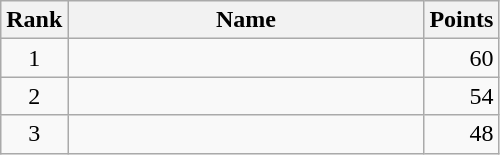<table class="wikitable" border="1">
<tr>
<th width=30>Rank</th>
<th width=230>Name</th>
<th width=25>Points</th>
</tr>
<tr>
<td align=center>1</td>
<td><strong></strong></td>
<td align=right>60</td>
</tr>
<tr>
<td align=center>2</td>
<td></td>
<td align=right>54</td>
</tr>
<tr>
<td align=center>3</td>
<td></td>
<td align=right>48</td>
</tr>
</table>
